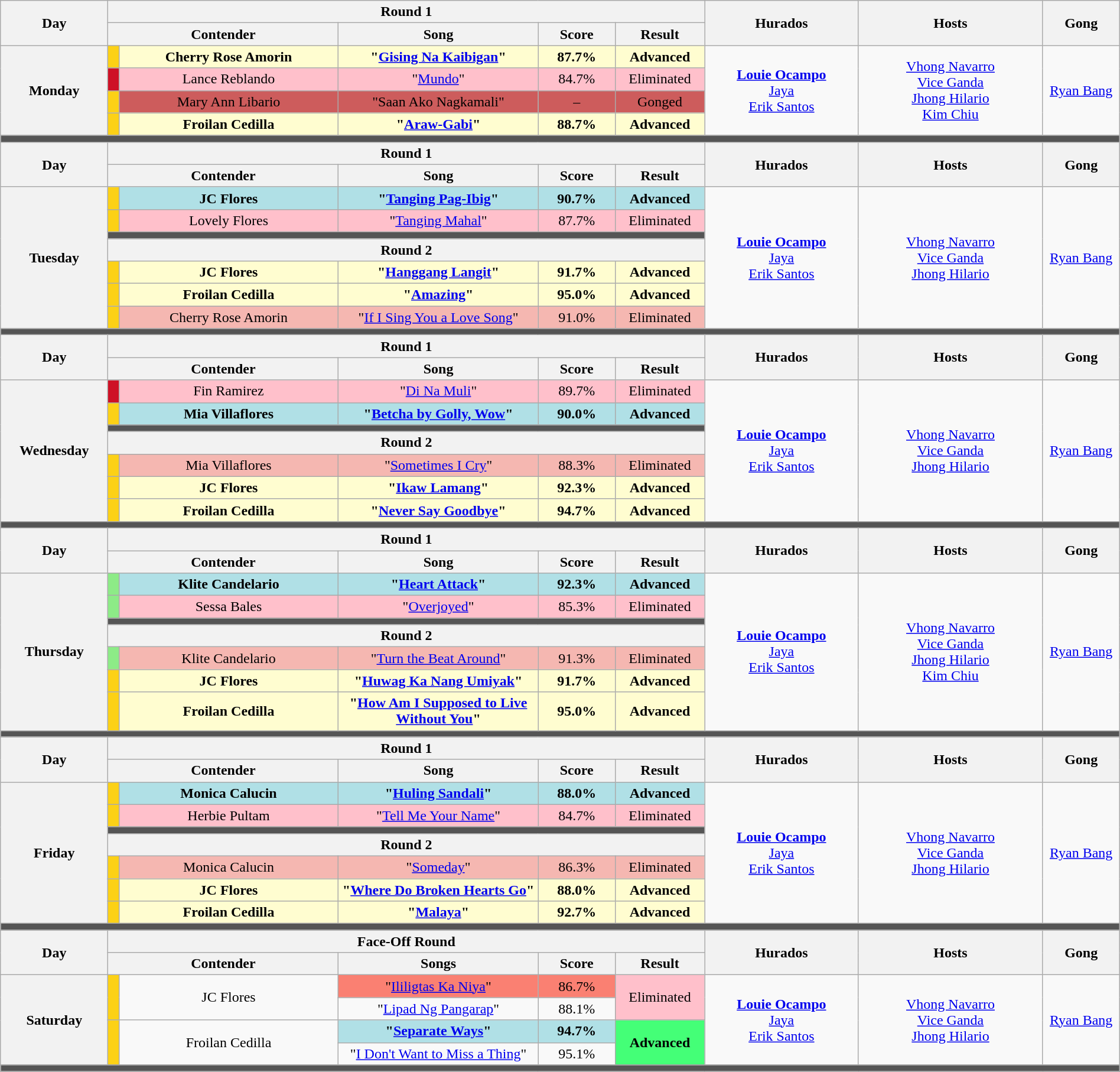<table class="wikitable mw-collapsible mw-collapsed" style="text-align:center; width:100%;">
<tr>
<th rowspan="2" width="07%">Day</th>
<th colspan="5">Round 1</th>
<th rowspan="2" width="10%">Hurados</th>
<th rowspan="2" width="12%">Hosts</th>
<th rowspan="2" width="05%">Gong</th>
</tr>
<tr>
<th width="15%"  colspan=2>Contender</th>
<th width="13%">Song</th>
<th width="05%">Score</th>
<th width="05%">Result</th>
</tr>
<tr>
<th rowspan="4">Monday<br><small></small></th>
<th style="background-color:#FCD116;"></th>
<td style="background:#FFFDD0;"><strong>Cherry Rose Amorin</strong></td>
<td style="background:#FFFDD0;"><strong>"<a href='#'>Gising Na Kaibigan</a>"</strong></td>
<td style="background:#FFFDD0;"><strong>87.7%</strong></td>
<td style="background:#FFFDD0;"><strong>Advanced</strong></td>
<td rowspan="4"><strong><a href='#'>Louie Ocampo</a></strong><br><a href='#'>Jaya</a><br><a href='#'>Erik Santos</a></td>
<td rowspan="4"><a href='#'>Vhong Navarro</a><br><a href='#'>Vice Ganda</a><br><a href='#'>Jhong Hilario</a><br><a href='#'>Kim Chiu</a></td>
<td rowspan="4"><a href='#'>Ryan Bang</a></td>
</tr>
<tr>
<th style="background-color:#CE1126;"></th>
<td style="background:pink;">Lance Reblando</td>
<td style="background:pink;">"<a href='#'>Mundo</a>"</td>
<td style="background:pink;">84.7%</td>
<td style="background:pink;">Eliminated</td>
</tr>
<tr>
<th style="background-color:#FCD116;"></th>
<td style="background:#CD5C5C;">Mary Ann Libario</td>
<td style="background:#CD5C5C;">"Saan Ako Nagkamali"</td>
<td style="background:#CD5C5C;">–</td>
<td style="background:#CD5C5C;">Gonged</td>
</tr>
<tr>
<th style="background-color:#FCD116;"></th>
<td style="background:#FFFDD0;"><strong>Froilan Cedilla</strong></td>
<td style="background:#FFFDD0;"><strong>"<a href='#'>Araw-Gabi</a>"</strong></td>
<td style="background:#FFFDD0;"><strong>88.7%</strong></td>
<td style="background:#FFFDD0;"><strong>Advanced</strong></td>
</tr>
<tr>
<th colspan="12" style="background:#555;"></th>
</tr>
<tr>
<th rowspan="2" width="07%">Day</th>
<th colspan="5">Round 1</th>
<th rowspan="2" width="10%">Hurados</th>
<th rowspan="2" width="12%">Hosts</th>
<th rowspan="2" width="05%">Gong</th>
</tr>
<tr>
<th width="15%"  colspan=2>Contender</th>
<th width="13%">Song</th>
<th width="05%">Score</th>
<th width="05%">Result</th>
</tr>
<tr>
<th rowspan="7">Tuesday<br><small></small></th>
<th style="background-color:#FCD116;"></th>
<td style="background:#B0E0E6;"><strong>JC Flores</strong></td>
<td style="background:#B0E0E6;"><strong>"<a href='#'>Tanging Pag-Ibig</a>"</strong></td>
<td style="background:#B0E0E6;"><strong>90.7%</strong></td>
<td style="background:#B0E0E6;"><strong>Advanced</strong></td>
<td rowspan="7"><strong><a href='#'>Louie Ocampo</a></strong><br><a href='#'>Jaya</a><br><a href='#'>Erik Santos</a></td>
<td rowspan="7"><a href='#'>Vhong Navarro</a><br><a href='#'>Vice Ganda</a><br><a href='#'>Jhong Hilario</a></td>
<td rowspan="7"><a href='#'>Ryan Bang</a></td>
</tr>
<tr>
<th style="background-color:#FCD116;"></th>
<td style="background:pink;">Lovely Flores</td>
<td style="background:pink;">"<a href='#'>Tanging Mahal</a>"</td>
<td style="background:pink;">87.7%</td>
<td style="background:pink;">Eliminated</td>
</tr>
<tr>
<th colspan="5" style="background:#555;"></th>
</tr>
<tr>
<th colspan="5">Round 2</th>
</tr>
<tr>
<th style="background-color:#FCD116;"></th>
<td style="background:#FFFDD0;"><strong>JC Flores</strong></td>
<td style="background:#FFFDD0;"><strong>"<a href='#'>Hanggang Langit</a>"</strong></td>
<td style="background:#FFFDD0;"><strong>91.7%</strong></td>
<td style="background:#FFFDD0;"><strong>Advanced</strong></td>
</tr>
<tr>
<th style="background-color:#FCD116;"></th>
<td style="background:#FFFDD0;"><strong>Froilan Cedilla</strong></td>
<td style="background:#FFFDD0;"><strong>"<a href='#'>Amazing</a>"</strong></td>
<td style="background:#FFFDD0;"><strong>95.0%</strong></td>
<td style="background:#FFFDD0;"><strong>Advanced</strong></td>
</tr>
<tr>
<th style="background-color:#FCD116;"></th>
<td style="background:#F5B7B1;">Cherry Rose Amorin</td>
<td style="background:#F5B7B1;">"<a href='#'>If I Sing You a Love Song</a>"</td>
<td style="background:#F5B7B1;">91.0%</td>
<td style="background:#F5B7B1;">Eliminated</td>
</tr>
<tr>
<th colspan="12" style="background:#555;"></th>
</tr>
<tr>
<th rowspan="2" width="07%">Day</th>
<th colspan="5">Round 1</th>
<th rowspan="2" width="10%">Hurados</th>
<th rowspan="2" width="12%">Hosts</th>
<th rowspan="2" width="05%">Gong</th>
</tr>
<tr>
<th width="15%"  colspan=2>Contender</th>
<th width="13%">Song</th>
<th width="05%">Score</th>
<th width="05%">Result</th>
</tr>
<tr>
<th rowspan="7">Wednesday<br><small></small></th>
<th style="background-color:#CE1126;"></th>
<td style="background:pink;">Fin Ramirez</td>
<td style="background:pink;">"<a href='#'>Di Na Muli</a>"</td>
<td style="background:pink;">89.7%</td>
<td style="background:pink;">Eliminated</td>
<td rowspan="7"><strong><a href='#'>Louie Ocampo</a></strong><br><a href='#'>Jaya</a><br><a href='#'>Erik Santos</a></td>
<td rowspan="7"><a href='#'>Vhong Navarro</a><br><a href='#'>Vice Ganda</a><br><a href='#'>Jhong Hilario</a></td>
<td rowspan="7"><a href='#'>Ryan Bang</a></td>
</tr>
<tr>
<th style="background-color:#FCD116;"></th>
<td style="background:#B0E0E6;"><strong>Mia Villaflores</strong></td>
<td style="background:#B0E0E6;"><strong>"<a href='#'>Betcha by Golly, Wow</a>"</strong></td>
<td style="background:#B0E0E6;"><strong>90.0%</strong></td>
<td style="background:#B0E0E6;"><strong>Advanced</strong></td>
</tr>
<tr>
<th colspan="5" style="background:#555;"></th>
</tr>
<tr>
<th colspan="5">Round 2</th>
</tr>
<tr>
<th style="background-color:#FCD116;"></th>
<td style="background:#F5B7B1;">Mia Villaflores</td>
<td style="background:#F5B7B1;">"<a href='#'>Sometimes I Cry</a>"</td>
<td style="background:#F5B7B1;">88.3%</td>
<td style="background:#F5B7B1;">Eliminated</td>
</tr>
<tr>
<th style="background-color:#FCD116;"></th>
<td style="background:#FFFDD0;"><strong>JC Flores</strong></td>
<td style="background:#FFFDD0;"><strong>"<a href='#'>Ikaw Lamang</a>"</strong></td>
<td style="background:#FFFDD0;"><strong>92.3%</strong></td>
<td style="background:#FFFDD0;"><strong>Advanced</strong></td>
</tr>
<tr>
<th style="background-color:#FCD116;"></th>
<td style="background:#FFFDD0;"><strong>Froilan Cedilla</strong></td>
<td style="background:#FFFDD0;"><strong>"<a href='#'>Never Say Goodbye</a>"</strong></td>
<td style="background:#FFFDD0;"><strong>94.7%</strong></td>
<td style="background:#FFFDD0;"><strong>Advanced</strong></td>
</tr>
<tr>
<th colspan="10" style="background:#555;"></th>
</tr>
<tr>
<th rowspan="2" width="07%">Day</th>
<th colspan="5">Round 1</th>
<th rowspan="2" width="10%">Hurados</th>
<th rowspan="2" width="12%">Hosts</th>
<th rowspan="2" width="05%">Gong</th>
</tr>
<tr>
<th width="15%"  colspan=2>Contender</th>
<th width="13%">Song</th>
<th width="05%">Score</th>
<th width="05%">Result</th>
</tr>
<tr>
<th rowspan="7">Thursday<br><small></small></th>
<th style="background-color:#8deb87;"></th>
<td style="background:#B0E0E6;"><strong>Klite Candelario</strong></td>
<td style="background:#B0E0E6;"><strong>"<a href='#'>Heart Attack</a>"</strong></td>
<td style="background:#B0E0E6;"><strong>92.3%</strong></td>
<td style="background:#B0E0E6;"><strong>Advanced</strong></td>
<td rowspan="7"><strong><a href='#'>Louie Ocampo</a></strong><br><a href='#'>Jaya</a><br><a href='#'>Erik Santos</a></td>
<td rowspan="7"><a href='#'>Vhong Navarro</a><br><a href='#'>Vice Ganda</a><br><a href='#'>Jhong Hilario</a><br><a href='#'>Kim Chiu</a></td>
<td rowspan="7"><a href='#'>Ryan Bang</a></td>
</tr>
<tr>
<th style="background-color:#8deb87;"></th>
<td style="background:pink;">Sessa Bales</td>
<td style="background:pink;">"<a href='#'>Overjoyed</a>"</td>
<td style="background:pink;">85.3%</td>
<td style="background:pink;">Eliminated</td>
</tr>
<tr>
<th colspan="5" style="background:#555;"></th>
</tr>
<tr>
<th colspan="5">Round 2</th>
</tr>
<tr>
<th style="background-color:#8deb87;"></th>
<td style="background:#F5B7B1;">Klite Candelario</td>
<td style="background:#F5B7B1;">"<a href='#'>Turn the Beat Around</a>"</td>
<td style="background:#F5B7B1;">91.3%</td>
<td style="background:#F5B7B1;">Eliminated</td>
</tr>
<tr>
<th style="background-color:#FCD116;"></th>
<td style="background:#FFFDD0;"><strong>JC Flores</strong></td>
<td style="background:#FFFDD0;"><strong>"<a href='#'>Huwag Ka Nang Umiyak</a>"</strong></td>
<td style="background:#FFFDD0;"><strong>91.7%</strong></td>
<td style="background:#FFFDD0;"><strong>Advanced</strong></td>
</tr>
<tr>
<th style="background-color:#FCD116;"></th>
<td style="background:#FFFDD0;"><strong>Froilan Cedilla</strong></td>
<td style="background:#FFFDD0;"><strong>"<a href='#'>How Am I Supposed to Live Without You</a>"</strong></td>
<td style="background:#FFFDD0;"><strong>95.0%</strong></td>
<td style="background:#FFFDD0;"><strong>Advanced</strong></td>
</tr>
<tr>
<th colspan="10" style="background:#555;"></th>
</tr>
<tr>
<th rowspan="2" width="07%">Day</th>
<th colspan="5">Round 1</th>
<th rowspan="2" width="10%">Hurados</th>
<th rowspan="2" width="12%">Hosts</th>
<th rowspan="2" width="05%">Gong</th>
</tr>
<tr>
<th width="15%"  colspan=2>Contender</th>
<th width="13%">Song</th>
<th width="05%">Score</th>
<th width="05%">Result</th>
</tr>
<tr>
<th rowspan="7">Friday<br><small></small></th>
<th style="background-color:#FCD116;"></th>
<td style="background:#B0E0E6;"><strong>Monica Calucin</strong></td>
<td style="background:#B0E0E6;"><strong>"<a href='#'>Huling Sandali</a>"</strong></td>
<td style="background:#B0E0E6;"><strong>88.0%</strong></td>
<td style="background:#B0E0E6;"><strong>Advanced</strong></td>
<td rowspan="7"><strong><a href='#'>Louie Ocampo</a></strong><br><a href='#'>Jaya</a><br><a href='#'>Erik Santos</a></td>
<td rowspan="7"><a href='#'>Vhong Navarro</a><br><a href='#'>Vice Ganda</a><br><a href='#'>Jhong Hilario</a></td>
<td rowspan="7"><a href='#'>Ryan Bang</a></td>
</tr>
<tr>
<th style="background-color:#FCD116;"></th>
<td style="background:pink;">Herbie Pultam</td>
<td style="background:pink;">"<a href='#'>Tell Me Your Name</a>"</td>
<td style="background:pink;">84.7%</td>
<td style="background:pink;">Eliminated</td>
</tr>
<tr>
<th colspan="5" style="background:#555;"></th>
</tr>
<tr>
<th colspan="5">Round 2</th>
</tr>
<tr>
<th style="background-color:#FCD116;"></th>
<td style="background:#F5B7B1;">Monica Calucin</td>
<td style="background:#F5B7B1;">"<a href='#'>Someday</a>"</td>
<td style="background:#F5B7B1;">86.3%</td>
<td style="background:#F5B7B1;">Eliminated</td>
</tr>
<tr>
<th style="background-color:#FCD116;"></th>
<td style="background:#FFFDD0;"><strong>JC Flores</strong></td>
<td style="background:#FFFDD0;"><strong>"<a href='#'>Where Do Broken Hearts Go</a>"</strong></td>
<td style="background:#FFFDD0;"><strong>88.0%</strong></td>
<td style="background:#FFFDD0;"><strong>Advanced</strong></td>
</tr>
<tr>
<th style="background-color:#FCD116;"></th>
<td style="background:#FFFDD0;"><strong>Froilan Cedilla</strong></td>
<td style="background:#FFFDD0;"><strong>"<a href='#'>Malaya</a>"</strong></td>
<td style="background:#FFFDD0;"><strong>92.7%</strong></td>
<td style="background:#FFFDD0;"><strong>Advanced</strong></td>
</tr>
<tr>
<th colspan="10" style="background:#555;"></th>
</tr>
<tr>
<th rowspan="2" width="07%">Day</th>
<th colspan="5">Face-Off Round</th>
<th rowspan="2" width="10%">Hurados</th>
<th rowspan="2" width="12%">Hosts</th>
<th rowspan="2" width="05%">Gong</th>
</tr>
<tr>
<th width="15%"  colspan=2>Contender</th>
<th width="13%">Songs</th>
<th width="05%">Score</th>
<th width="05%">Result</th>
</tr>
<tr>
<th rowspan="4">Saturday<br><small></small></th>
<th rowspan="2" style="background-color:#FCD116;"></th>
<td rowspan="2" style="background:_;">JC Flores</td>
<td style="background:salmon;">"<a href='#'>Ililigtas Ka Niya</a>"</td>
<td style="background:salmon;">86.7%</td>
<td rowspan="2" style="background:pink;">Eliminated</td>
<td rowspan="4"><strong><a href='#'>Louie Ocampo</a></strong><br><a href='#'>Jaya</a><br><a href='#'>Erik Santos</a></td>
<td rowspan="4"><a href='#'>Vhong Navarro</a><br><a href='#'>Vice Ganda</a><br><a href='#'>Jhong Hilario</a></td>
<td rowspan="4"><a href='#'>Ryan Bang</a></td>
</tr>
<tr>
<td>"<a href='#'>Lipad Ng Pangarap</a>"</td>
<td>88.1%</td>
</tr>
<tr>
<th rowspan="2" style="background-color:#FCD116;"></th>
<td rowspan="2" style="background:__;">Froilan Cedilla</td>
<td style="background:#B0E0E6;"><strong>"<a href='#'>Separate Ways</a>"</strong></td>
<td style="background:#B0E0E6;"><strong>94.7%</strong></td>
<td rowspan="2" style="background:#44ff77;"><strong>Advanced</strong></td>
</tr>
<tr>
<td>"<a href='#'>I Don't Want to Miss a Thing</a>"</td>
<td>95.1%</td>
</tr>
<tr>
<th colspan="10" style="background:#555;"></th>
</tr>
</table>
